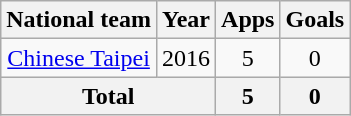<table class="wikitable" style="text-align:center">
<tr>
<th>National team</th>
<th>Year</th>
<th>Apps</th>
<th>Goals</th>
</tr>
<tr>
<td rowspan="1"><a href='#'>Chinese Taipei</a></td>
<td>2016</td>
<td>5</td>
<td>0</td>
</tr>
<tr>
<th colspan=2>Total</th>
<th>5</th>
<th>0</th>
</tr>
</table>
